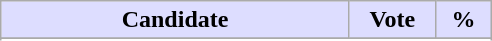<table class="wikitable">
<tr>
<th style="background:#ddf; width:225px;">Candidate</th>
<th style="background:#ddf; width:50px;">Vote</th>
<th style="background:#ddf; width:30px;">%</th>
</tr>
<tr>
</tr>
<tr>
</tr>
</table>
